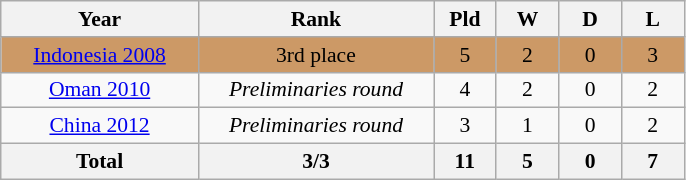<table class="wikitable" style="text-align: center;font-size:90%;">
<tr>
<th width=125>Year</th>
<th width=150>Rank</th>
<th width=35>Pld</th>
<th width=35>W</th>
<th width=35>D</th>
<th width=35>L</th>
</tr>
<tr bgcolor="#cc9966">
<td><a href='#'>Indonesia 2008</a></td>
<td>3rd place</td>
<td>5</td>
<td>2</td>
<td>0</td>
<td>3</td>
</tr>
<tr>
<td><a href='#'>Oman 2010</a></td>
<td><em>Preliminaries round</em></td>
<td>4</td>
<td>2</td>
<td>0</td>
<td>2</td>
</tr>
<tr>
<td><a href='#'>China 2012</a></td>
<td><em>Preliminaries round</em></td>
<td>3</td>
<td>1</td>
<td>0</td>
<td>2</td>
</tr>
<tr>
<th>Total</th>
<th>3/3</th>
<th>11</th>
<th>5</th>
<th>0</th>
<th>7</th>
</tr>
</table>
